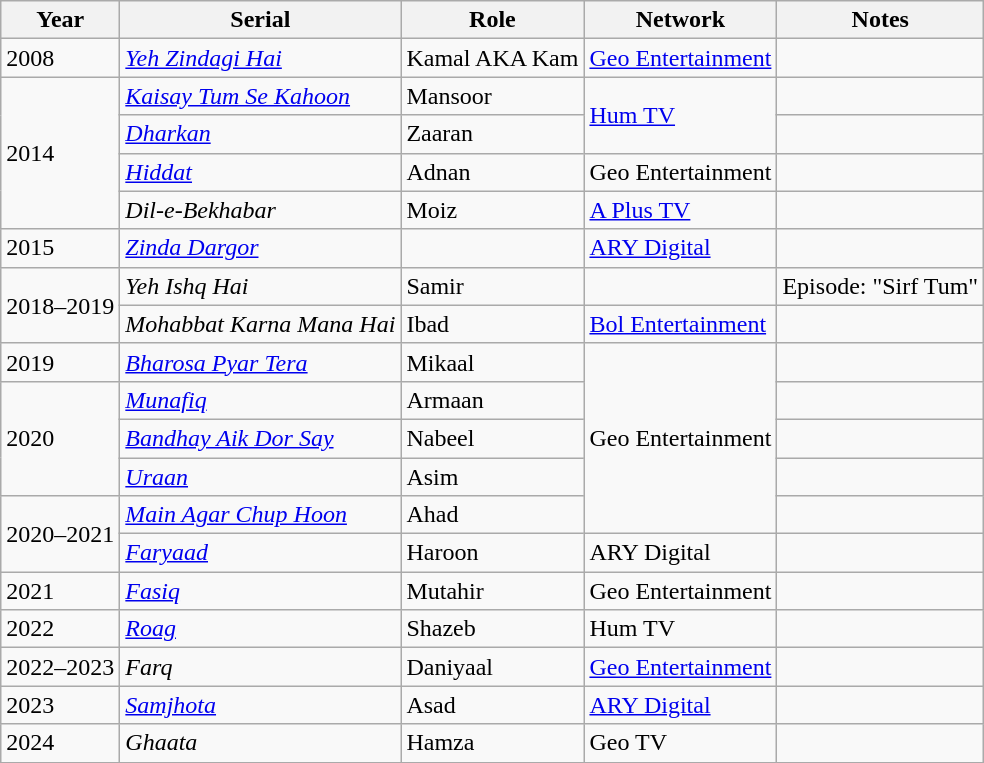<table class="wikitable sortable">
<tr>
<th>Year</th>
<th>Serial</th>
<th>Role</th>
<th>Network</th>
<th>Notes</th>
</tr>
<tr>
<td>2008</td>
<td><em><a href='#'>Yeh Zindagi Hai</a></em></td>
<td>Kamal AKA Kam</td>
<td><a href='#'>Geo Entertainment</a></td>
<td></td>
</tr>
<tr>
<td rowspan="4">2014</td>
<td><em><a href='#'>Kaisay Tum Se Kahoon</a></em></td>
<td>Mansoor</td>
<td rowspan=2><a href='#'>Hum TV</a></td>
<td></td>
</tr>
<tr>
<td><em><a href='#'>Dharkan</a></em></td>
<td>Zaaran</td>
<td></td>
</tr>
<tr>
<td><em><a href='#'>Hiddat</a></em></td>
<td>Adnan</td>
<td>Geo Entertainment</td>
<td></td>
</tr>
<tr>
<td><em>Dil-e-Bekhabar</em></td>
<td>Moiz</td>
<td><a href='#'>A Plus TV</a></td>
<td></td>
</tr>
<tr>
<td>2015</td>
<td><em><a href='#'>Zinda Dargor</a></em></td>
<td></td>
<td><a href='#'>ARY Digital</a></td>
<td></td>
</tr>
<tr>
<td rowspan="2">2018–2019</td>
<td><em>Yeh Ishq Hai</em></td>
<td>Samir</td>
<td></td>
<td>Episode: "Sirf Tum"</td>
</tr>
<tr>
<td><em>Mohabbat Karna Mana Hai</em></td>
<td>Ibad</td>
<td><a href='#'>Bol Entertainment</a></td>
<td></td>
</tr>
<tr>
<td>2019</td>
<td><em><a href='#'>Bharosa Pyar Tera</a></em></td>
<td>Mikaal</td>
<td rowspan="5">Geo Entertainment</td>
<td></td>
</tr>
<tr>
<td rowspan="3">2020</td>
<td><em><a href='#'>Munafiq</a></em></td>
<td>Armaan</td>
<td></td>
</tr>
<tr>
<td><em><a href='#'>Bandhay Aik Dor Say</a></em></td>
<td>Nabeel</td>
<td></td>
</tr>
<tr>
<td><em><a href='#'>Uraan</a></em></td>
<td>Asim</td>
<td></td>
</tr>
<tr>
<td rowspan=2>2020–2021</td>
<td><em><a href='#'>Main Agar Chup Hoon</a></em></td>
<td>Ahad</td>
<td></td>
</tr>
<tr>
<td><em><a href='#'>Faryaad</a></em></td>
<td>Haroon</td>
<td>ARY Digital</td>
<td></td>
</tr>
<tr>
<td>2021</td>
<td><em><a href='#'>Fasiq</a></em></td>
<td>Mutahir</td>
<td>Geo Entertainment</td>
<td></td>
</tr>
<tr>
<td>2022</td>
<td><em><a href='#'>Roag</a></em></td>
<td>Shazeb</td>
<td>Hum TV</td>
<td></td>
</tr>
<tr>
<td>2022–2023</td>
<td><em>Farq</em></td>
<td>Daniyaal</td>
<td><a href='#'>Geo Entertainment</a></td>
<td></td>
</tr>
<tr>
<td>2023</td>
<td><em><a href='#'>Samjhota</a></em></td>
<td>Asad</td>
<td><a href='#'>ARY Digital</a></td>
<td></td>
</tr>
<tr>
<td>2024</td>
<td><em>Ghaata</em></td>
<td>Hamza</td>
<td>Geo TV</td>
<td></td>
</tr>
</table>
